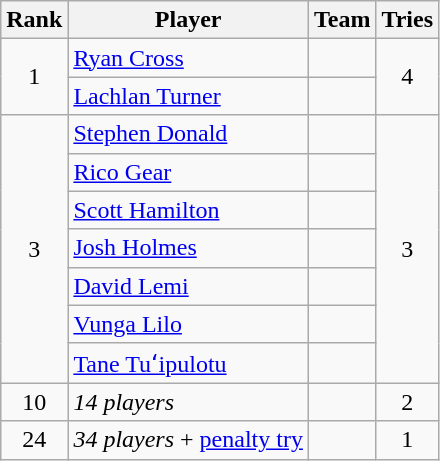<table class="wikitable">
<tr>
<th>Rank</th>
<th>Player</th>
<th>Team</th>
<th>Tries</th>
</tr>
<tr>
<td rowspan=2 align=center>1</td>
<td><a href='#'>Ryan Cross</a></td>
<td></td>
<td rowspan=2 align=center>4</td>
</tr>
<tr>
<td><a href='#'>Lachlan Turner</a></td>
<td></td>
</tr>
<tr>
<td rowspan=7 align=center>3</td>
<td><a href='#'>Stephen Donald</a></td>
<td></td>
<td rowspan=7 align=center>3</td>
</tr>
<tr>
<td><a href='#'>Rico Gear</a></td>
<td></td>
</tr>
<tr>
<td><a href='#'>Scott Hamilton</a></td>
<td></td>
</tr>
<tr>
<td><a href='#'>Josh Holmes</a></td>
<td></td>
</tr>
<tr>
<td><a href='#'>David Lemi</a></td>
<td></td>
</tr>
<tr>
<td><a href='#'>Vunga Lilo</a></td>
<td></td>
</tr>
<tr>
<td><a href='#'>Tane Tuʻipulotu</a></td>
<td></td>
</tr>
<tr>
<td rowspan=1 align=center>10</td>
<td><em>14 players</em></td>
<td></td>
<td rowspan=1 align=center>2</td>
</tr>
<tr>
<td rowspan=1 align=center>24</td>
<td><em>34 players</em> + <a href='#'>penalty try</a></td>
<td></td>
<td rowspan=1 align=center>1</td>
</tr>
</table>
